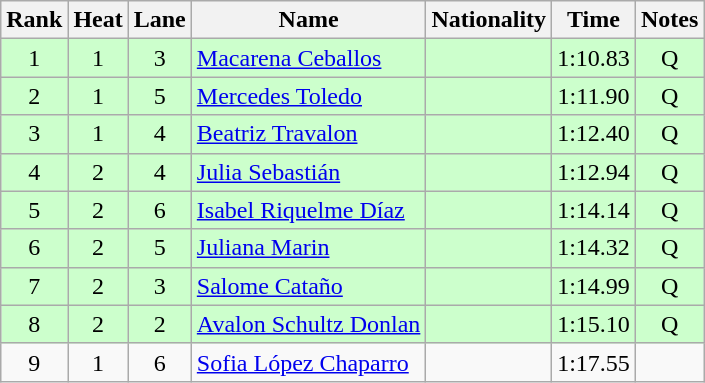<table class="wikitable sortable" style="text-align:center">
<tr>
<th>Rank</th>
<th>Heat</th>
<th>Lane</th>
<th>Name</th>
<th>Nationality</th>
<th>Time</th>
<th>Notes</th>
</tr>
<tr bgcolor=ccffcc>
<td>1</td>
<td>1</td>
<td>3</td>
<td align=left><a href='#'>Macarena Ceballos</a></td>
<td align=left></td>
<td>1:10.83</td>
<td>Q</td>
</tr>
<tr bgcolor=ccffcc>
<td>2</td>
<td>1</td>
<td>5</td>
<td align=left><a href='#'>Mercedes Toledo</a></td>
<td align=left></td>
<td>1:11.90</td>
<td>Q</td>
</tr>
<tr bgcolor=ccffcc>
<td>3</td>
<td>1</td>
<td>4</td>
<td align=left><a href='#'>Beatriz Travalon</a></td>
<td align=left></td>
<td>1:12.40</td>
<td>Q</td>
</tr>
<tr bgcolor=ccffcc>
<td>4</td>
<td>2</td>
<td>4</td>
<td align=left><a href='#'>Julia Sebastián</a></td>
<td align=left></td>
<td>1:12.94</td>
<td>Q</td>
</tr>
<tr bgcolor=ccffcc>
<td>5</td>
<td>2</td>
<td>6</td>
<td align=left><a href='#'>Isabel Riquelme Díaz</a></td>
<td align=left></td>
<td>1:14.14</td>
<td>Q</td>
</tr>
<tr bgcolor=ccffcc>
<td>6</td>
<td>2</td>
<td>5</td>
<td align=left><a href='#'>Juliana Marin</a></td>
<td align=left></td>
<td>1:14.32</td>
<td>Q</td>
</tr>
<tr bgcolor=ccffcc>
<td>7</td>
<td>2</td>
<td>3</td>
<td align=left><a href='#'>Salome Cataño</a></td>
<td align=left></td>
<td>1:14.99</td>
<td>Q</td>
</tr>
<tr bgcolor=ccffcc>
<td>8</td>
<td>2</td>
<td>2</td>
<td align=left><a href='#'>Avalon Schultz Donlan</a></td>
<td align=left></td>
<td>1:15.10</td>
<td>Q</td>
</tr>
<tr>
<td>9</td>
<td>1</td>
<td>6</td>
<td align=left><a href='#'>Sofia López Chaparro</a></td>
<td align=left></td>
<td>1:17.55</td>
<td></td>
</tr>
</table>
